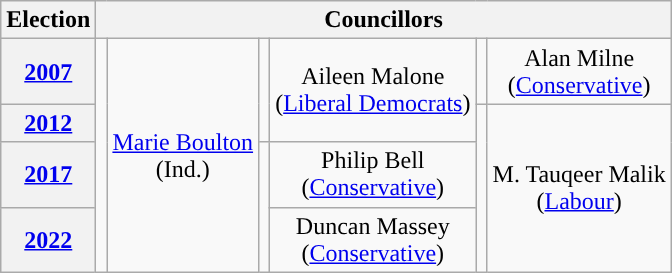<table class="wikitable" style="text-align:center">
<tr>
<th>Election</th>
<th colspan=8>Councillors</th>
</tr>
<tr>
<th><a href='#'>2007</a></th>
<td rowspan=4; style="background-color: "></td>
<td rowspan=4><a href='#'>Marie Boulton</a><br>(Ind.)</td>
<td rowspan=2; style="background-color: "></td>
<td rowspan=2>Aileen Malone<br>(<a href='#'>Liberal Democrats</a>)</td>
<td rowspan=1; style="background-color: "></td>
<td rowspan=1>Alan Milne<br>(<a href='#'>Conservative</a>)</td>
</tr>
<tr>
<th><a href='#'>2012</a></th>
<td rowspan=3; style="background-color: "></td>
<td rowspan=3>M. Tauqeer Malik<br>(<a href='#'>Labour</a>)</td>
</tr>
<tr>
<th><a href='#'>2017</a></th>
<td rowspan=2; style="background-color: "></td>
<td rowspan=1>Philip Bell<br>(<a href='#'>Conservative</a>)</td>
</tr>
<tr>
<th><a href='#'>2022</a></th>
<td rowspan=1>Duncan Massey<br>(<a href='#'>Conservative</a>)</td>
</tr>
</table>
